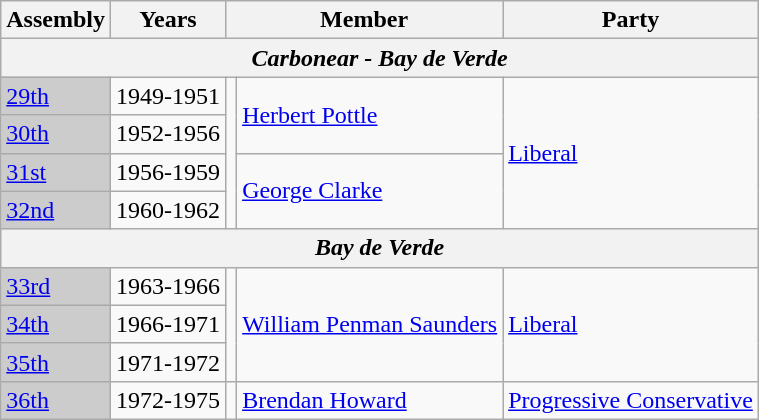<table class="wikitable">
<tr>
<th>Assembly</th>
<th>Years</th>
<th colspan="2">Member</th>
<th>Party</th>
</tr>
<tr>
<th colspan="5"><em>Carbonear - Bay de Verde</em></th>
</tr>
<tr>
<td bgcolor="CCCCCC"><a href='#'>29th</a></td>
<td>1949-1951</td>
<td rowspan="4" ></td>
<td rowspan="2"><a href='#'>Herbert Pottle</a></td>
<td rowspan="4"><a href='#'>Liberal</a></td>
</tr>
<tr>
<td bgcolor="CCCCCC"><a href='#'>30th</a></td>
<td>1952-1956</td>
</tr>
<tr>
<td bgcolor="CCCCCC"><a href='#'>31st</a></td>
<td>1956-1959</td>
<td rowspan="2"><a href='#'>George Clarke</a></td>
</tr>
<tr>
<td bgcolor="CCCCCC"><a href='#'>32nd</a></td>
<td>1960-1962</td>
</tr>
<tr>
<th colspan="5"><em>Bay de Verde</em></th>
</tr>
<tr>
<td bgcolor="CCCCCC"><a href='#'>33rd</a></td>
<td>1963-1966</td>
<td rowspan="3" ></td>
<td rowspan="3"><a href='#'>William Penman Saunders</a></td>
<td rowspan="3"><a href='#'>Liberal</a></td>
</tr>
<tr>
<td bgcolor="CCCCCC"><a href='#'>34th</a></td>
<td>1966-1971</td>
</tr>
<tr>
<td bgcolor="CCCCCC"><a href='#'>35th</a></td>
<td>1971-1972</td>
</tr>
<tr>
<td bgcolor="CCCCCC"><a href='#'>36th</a></td>
<td>1972-1975</td>
<td></td>
<td><a href='#'>Brendan Howard</a></td>
<td><a href='#'>Progressive Conservative</a></td>
</tr>
</table>
